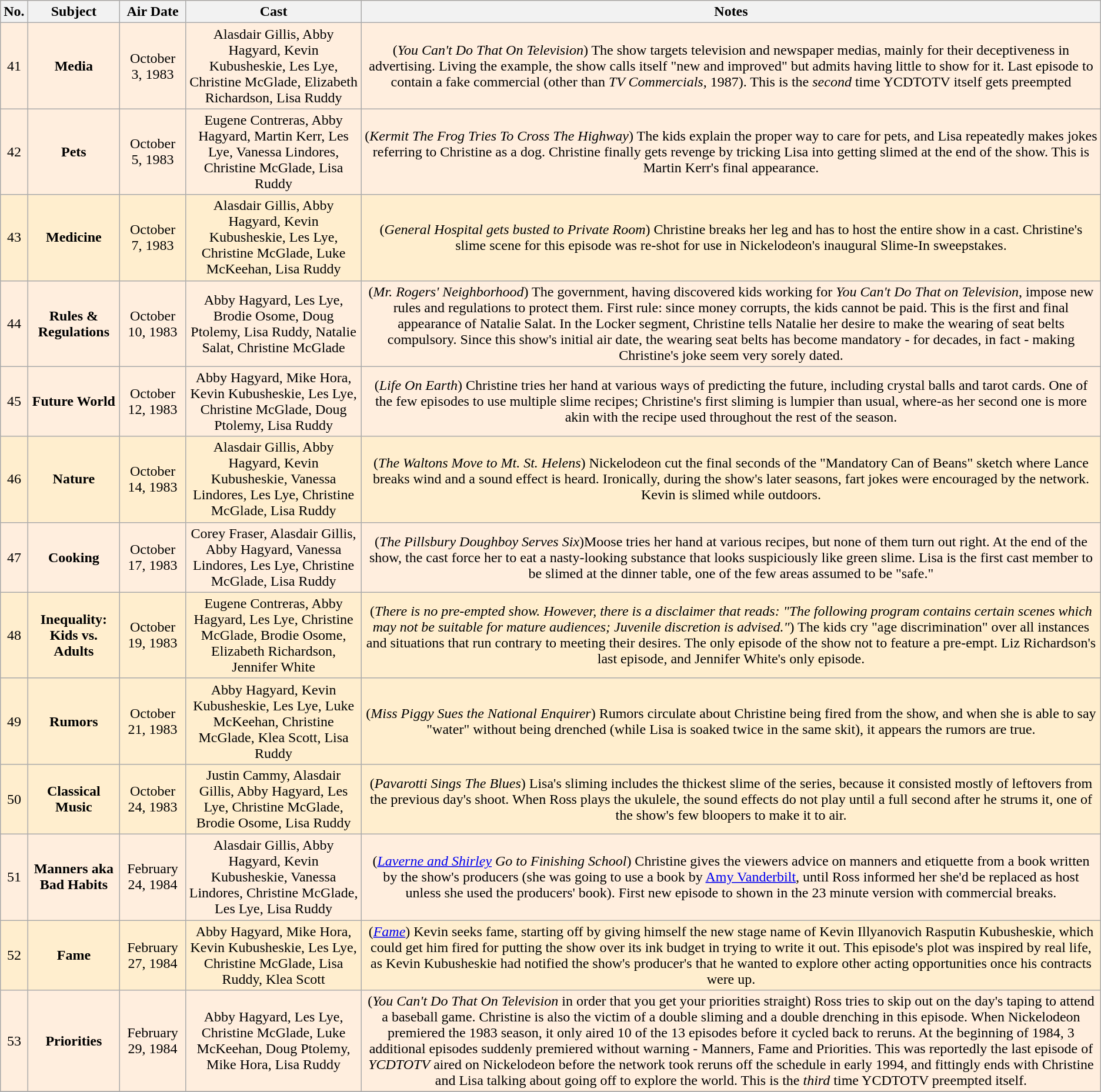<table class="wikitable" style="text-align:center; background:#FFEEDE">
<tr>
<th>No.</th>
<th>Subject</th>
<th>Air Date</th>
<th>Cast</th>
<th>Notes</th>
</tr>
<tr>
<td>41</td>
<td><strong>Media</strong></td>
<td>October 3, 1983</td>
<td>Alasdair Gillis, Abby Hagyard, Kevin Kubusheskie, Les Lye, Christine McGlade, Elizabeth Richardson, Lisa Ruddy</td>
<td>(<em>You Can't Do That On Television</em>) The show targets television and newspaper medias, mainly for their deceptiveness in advertising. Living the example, the show calls itself "new and improved" but admits having little to show for it. Last episode to contain a fake commercial (other than <em>TV Commercials</em>, 1987). This is the <em>second</em> time YCDTOTV itself gets preempted</td>
</tr>
<tr>
<td>42</td>
<td><strong>Pets</strong></td>
<td>October 5, 1983</td>
<td>Eugene Contreras, Abby Hagyard, Martin Kerr, Les Lye, Vanessa Lindores, Christine McGlade, Lisa Ruddy</td>
<td>(<em>Kermit The Frog Tries To Cross The Highway</em>) The kids explain the proper way to care for pets, and Lisa repeatedly makes jokes referring to Christine as a dog. Christine finally gets revenge by tricking Lisa into getting slimed at the end of the show. This is Martin Kerr's final appearance.</td>
</tr>
<tr bgcolor="FFEECE">
<td>43</td>
<td><strong>Medicine</strong></td>
<td>October 7, 1983</td>
<td>Alasdair Gillis, Abby Hagyard, Kevin Kubusheskie, Les Lye, Christine McGlade, Luke McKeehan, Lisa Ruddy</td>
<td>(<em>General Hospital gets busted to Private Room</em>) Christine breaks her leg and has to host the entire show in a cast. Christine's slime scene for this episode was re-shot for use in Nickelodeon's inaugural Slime-In sweepstakes.</td>
</tr>
<tr>
<td>44</td>
<td><strong>Rules & Regulations</strong></td>
<td>October 10, 1983</td>
<td>Abby Hagyard, Les Lye, Brodie Osome, Doug Ptolemy, Lisa Ruddy, Natalie Salat, Christine McGlade</td>
<td>(<em>Mr. Rogers' Neighborhood</em>) The government, having discovered kids working for <em>You Can't Do That on Television</em>, impose new rules and regulations to protect them. First rule: since money corrupts, the kids cannot be paid.  This is the first and final appearance of Natalie Salat. In the Locker segment, Christine tells Natalie her desire to make the wearing of seat belts compulsory. Since this show's initial air date, the wearing seat belts has become mandatory - for decades, in fact - making Christine's joke seem very sorely dated.</td>
</tr>
<tr>
<td>45</td>
<td><strong>Future World</strong></td>
<td>October 12, 1983</td>
<td>Abby Hagyard, Mike Hora, Kevin Kubusheskie, Les Lye, Christine McGlade, Doug Ptolemy, Lisa Ruddy</td>
<td>(<em>Life On Earth</em>) Christine tries her hand at various ways of predicting the future, including crystal balls and tarot cards. One of the few episodes to use multiple slime recipes; Christine's first sliming is lumpier than usual, where-as her second one is more akin with the recipe used throughout the rest of the season.</td>
</tr>
<tr bgcolor="FFEECE">
<td>46</td>
<td><strong>Nature</strong></td>
<td>October 14, 1983</td>
<td>Alasdair Gillis, Abby Hagyard, Kevin Kubusheskie, Vanessa Lindores, Les Lye, Christine McGlade, Lisa Ruddy</td>
<td>(<em>The Waltons Move to Mt. St. Helens</em>) Nickelodeon cut the final seconds of the "Mandatory Can of Beans" sketch where Lance breaks wind and a sound effect is heard. Ironically, during the show's later seasons, fart jokes were encouraged by the network. Kevin is slimed while outdoors.</td>
</tr>
<tr>
<td>47</td>
<td><strong>Cooking</strong></td>
<td>October 17, 1983</td>
<td>Corey Fraser, Alasdair Gillis, Abby Hagyard, Vanessa Lindores, Les Lye, Christine McGlade, Lisa Ruddy</td>
<td>(<em>The Pillsbury Doughboy Serves Six</em>)Moose tries her hand at various recipes, but none of them turn out right. At the end of the show, the cast force her to eat a nasty-looking substance that looks suspiciously like green slime. Lisa is the first cast member to be slimed at the dinner table, one of the few areas assumed to be "safe."</td>
</tr>
<tr bgcolor="FFEECE">
<td>48</td>
<td><strong>Inequality: Kids vs. Adults</strong></td>
<td>October 19, 1983</td>
<td>Eugene Contreras, Abby Hagyard, Les Lye, Christine McGlade, Brodie Osome, Elizabeth Richardson, Jennifer White</td>
<td>(<em>There is no pre-empted show. However, there is a disclaimer that reads: "The following program contains certain scenes which may not be suitable for mature audiences; Juvenile discretion is advised."</em>) The kids cry "age discrimination" over all instances and situations that run contrary to meeting their desires. The only episode of the show not to feature a pre-empt. Liz Richardson's last episode, and Jennifer White's only episode.</td>
</tr>
<tr bgcolor="FFEECE">
<td>49</td>
<td><strong>Rumors</strong></td>
<td>October 21, 1983</td>
<td>Abby Hagyard, Kevin Kubusheskie, Les Lye, Luke McKeehan, Christine McGlade, Klea Scott, Lisa Ruddy</td>
<td>(<em>Miss Piggy Sues the National Enquirer</em>) Rumors circulate about Christine being fired from the show, and when she is able to say "water" without being drenched (while Lisa is soaked twice in the same skit), it appears the rumors are true.</td>
</tr>
<tr bgcolor="FFEECE">
<td>50</td>
<td><strong>Classical Music</strong></td>
<td>October 24, 1983</td>
<td>Justin Cammy, Alasdair Gillis, Abby Hagyard, Les Lye, Christine McGlade, Brodie Osome, Lisa Ruddy</td>
<td>(<em>Pavarotti Sings The Blues</em>) Lisa's sliming includes the thickest slime of the series, because it consisted mostly of leftovers from the previous day's shoot. When Ross plays the ukulele, the sound effects do not play until a full second after he strums it, one of the show's few bloopers to make it to air.</td>
</tr>
<tr>
<td>51</td>
<td><strong>Manners aka Bad Habits</strong></td>
<td>February 24, 1984</td>
<td>Alasdair Gillis, Abby Hagyard, Kevin Kubusheskie, Vanessa Lindores, Christine McGlade, Les Lye, Lisa Ruddy</td>
<td>(<em><a href='#'>Laverne and Shirley</a> Go to Finishing School</em>) Christine gives the viewers advice on manners and etiquette from a book written by the show's producers (she was going to use a book by <a href='#'>Amy Vanderbilt</a>, until Ross informed her she'd be replaced as host unless she used the producers' book). First new episode to shown in the 23 minute version with commercial breaks.</td>
</tr>
<tr bgcolor="FFEECE">
<td>52</td>
<td><strong>Fame</strong></td>
<td>February 27, 1984</td>
<td>Abby Hagyard, Mike Hora, Kevin Kubusheskie, Les Lye, Christine McGlade, Lisa Ruddy, Klea Scott</td>
<td>(<em><a href='#'>Fame</a></em>) Kevin seeks fame, starting off by giving himself the new stage name of Kevin Illyanovich Rasputin Kubusheskie, which could get him fired for putting the show over its ink budget in trying to write it out. This episode's plot was inspired by real life, as Kevin Kubusheskie had notified the show's producer's that he wanted to explore other acting opportunities once his contracts were up.</td>
</tr>
<tr>
<td>53</td>
<td><strong>Priorities</strong></td>
<td>February 29, 1984</td>
<td>Abby Hagyard, Les Lye, Christine McGlade, Luke McKeehan, Doug Ptolemy, Mike Hora, Lisa Ruddy</td>
<td>(<em>You Can't Do That On Television</em> in order that you get your priorities straight) Ross tries to skip out on the day's taping to attend a baseball game. Christine is also the victim of a double sliming and a double drenching in this episode. When Nickelodeon premiered the 1983 season, it only aired 10 of the 13 episodes before it cycled back to reruns. At the beginning of 1984, 3 additional episodes suddenly premiered without warning - Manners, Fame and Priorities. This was reportedly the last episode of <em>YCDTOTV</em> aired on Nickelodeon before the network took reruns off the schedule in early 1994, and fittingly ends with Christine and Lisa talking about going off to explore the world. This is the <em>third</em> time YCDTOTV preempted itself.</td>
</tr>
<tr bgcolor="FFEECE">
</tr>
</table>
